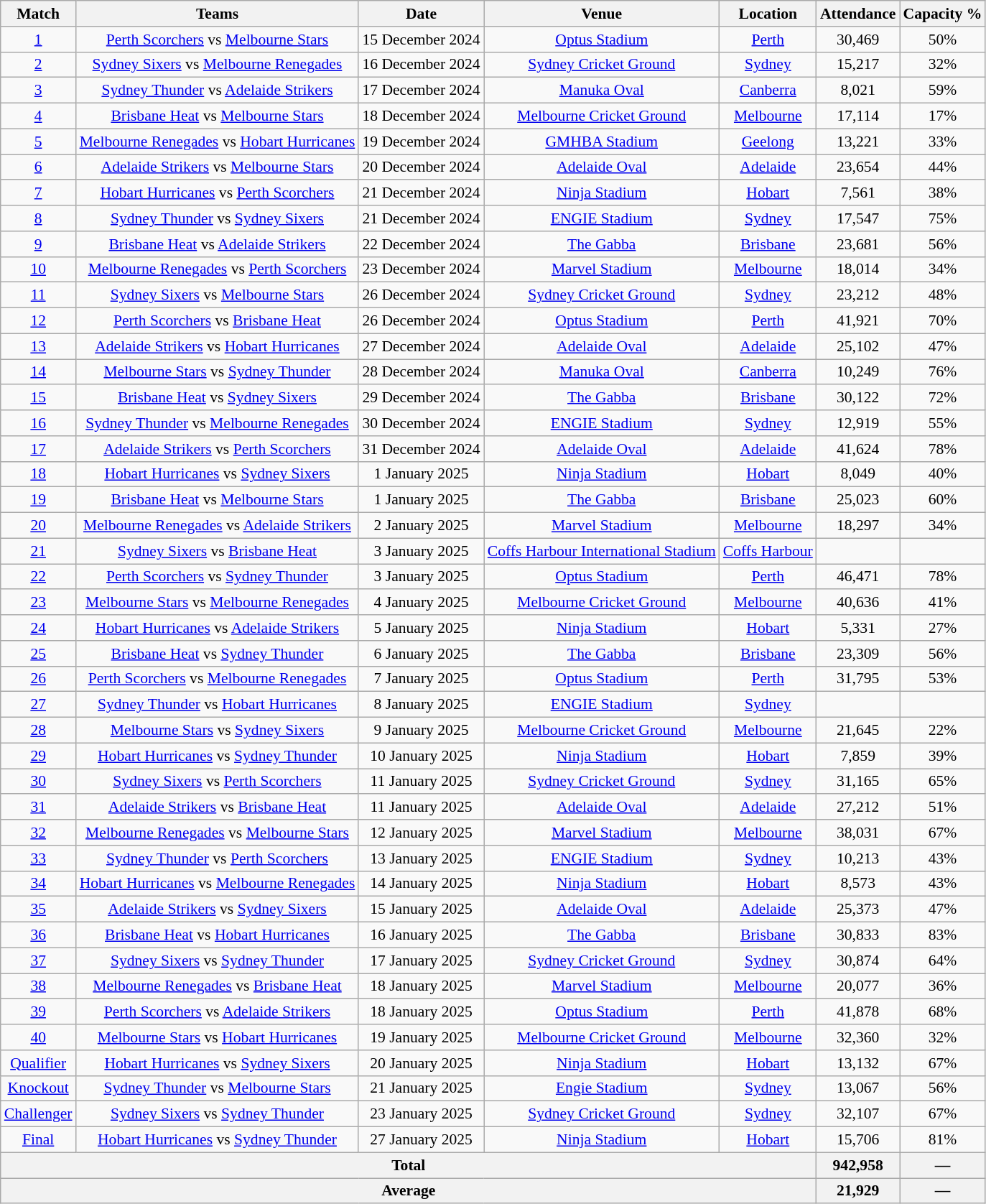<table class="wikitable sortable" style="text-align: center; font-size:90%;">
<tr>
<th>Match</th>
<th>Teams</th>
<th>Date</th>
<th>Venue</th>
<th>Location</th>
<th>Attendance</th>
<th>Capacity %</th>
</tr>
<tr>
<td><a href='#'>1</a></td>
<td><a href='#'>Perth Scorchers</a> vs <a href='#'>Melbourne Stars</a></td>
<td>15 December 2024</td>
<td><a href='#'>Optus Stadium</a></td>
<td><a href='#'>Perth</a></td>
<td>30,469</td>
<td>50%</td>
</tr>
<tr>
<td><a href='#'>2</a></td>
<td><a href='#'>Sydney Sixers</a> vs <a href='#'>Melbourne Renegades</a></td>
<td>16 December 2024</td>
<td><a href='#'>Sydney Cricket Ground</a></td>
<td><a href='#'>Sydney</a></td>
<td>15,217</td>
<td>32%</td>
</tr>
<tr>
<td><a href='#'>3</a></td>
<td><a href='#'>Sydney Thunder</a> vs <a href='#'>Adelaide Strikers</a></td>
<td>17 December 2024</td>
<td><a href='#'>Manuka Oval</a></td>
<td><a href='#'>Canberra</a></td>
<td>8,021</td>
<td>59%</td>
</tr>
<tr>
<td><a href='#'>4</a></td>
<td><a href='#'>Brisbane Heat</a> vs <a href='#'>Melbourne Stars</a></td>
<td>18 December 2024</td>
<td><a href='#'>Melbourne Cricket Ground</a></td>
<td><a href='#'>Melbourne</a></td>
<td>17,114</td>
<td>17%</td>
</tr>
<tr>
<td><a href='#'>5</a></td>
<td><a href='#'>Melbourne Renegades</a> vs <a href='#'>Hobart Hurricanes</a></td>
<td>19 December 2024</td>
<td><a href='#'>GMHBA Stadium</a></td>
<td><a href='#'>Geelong</a></td>
<td>13,221</td>
<td>33%</td>
</tr>
<tr>
<td><a href='#'>6</a></td>
<td><a href='#'>Adelaide Strikers</a> vs <a href='#'>Melbourne Stars</a></td>
<td>20 December 2024</td>
<td><a href='#'>Adelaide Oval</a></td>
<td><a href='#'>Adelaide</a></td>
<td>23,654</td>
<td>44%</td>
</tr>
<tr>
<td><a href='#'>7</a></td>
<td><a href='#'>Hobart Hurricanes</a> vs <a href='#'>Perth Scorchers</a></td>
<td>21 December 2024</td>
<td><a href='#'>Ninja Stadium</a></td>
<td><a href='#'>Hobart</a></td>
<td>7,561</td>
<td>38%</td>
</tr>
<tr>
<td><a href='#'>8</a></td>
<td><a href='#'>Sydney Thunder</a> vs <a href='#'>Sydney Sixers</a></td>
<td>21 December 2024</td>
<td><a href='#'>ENGIE Stadium</a></td>
<td><a href='#'>Sydney</a></td>
<td>17,547</td>
<td>75%</td>
</tr>
<tr>
<td><a href='#'>9</a></td>
<td><a href='#'>Brisbane Heat</a> vs <a href='#'>Adelaide Strikers</a></td>
<td>22 December 2024</td>
<td><a href='#'>The Gabba</a></td>
<td><a href='#'>Brisbane</a></td>
<td>23,681</td>
<td>56%</td>
</tr>
<tr>
<td><a href='#'>10</a></td>
<td><a href='#'>Melbourne Renegades</a> vs <a href='#'>Perth Scorchers</a></td>
<td>23 December 2024</td>
<td><a href='#'>Marvel Stadium</a></td>
<td><a href='#'>Melbourne</a></td>
<td>18,014</td>
<td>34%</td>
</tr>
<tr>
<td><a href='#'>11</a></td>
<td><a href='#'>Sydney Sixers</a> vs <a href='#'>Melbourne Stars</a></td>
<td>26 December 2024</td>
<td><a href='#'>Sydney Cricket Ground</a></td>
<td><a href='#'>Sydney</a></td>
<td>23,212</td>
<td>48%</td>
</tr>
<tr>
<td><a href='#'>12</a></td>
<td><a href='#'>Perth Scorchers</a> vs <a href='#'>Brisbane Heat</a></td>
<td>26 December 2024</td>
<td><a href='#'>Optus Stadium</a></td>
<td><a href='#'>Perth</a></td>
<td>41,921</td>
<td>70%</td>
</tr>
<tr>
<td><a href='#'>13</a></td>
<td><a href='#'>Adelaide Strikers</a> vs <a href='#'>Hobart Hurricanes</a></td>
<td>27 December 2024</td>
<td><a href='#'>Adelaide Oval</a></td>
<td><a href='#'>Adelaide</a></td>
<td>25,102</td>
<td>47%</td>
</tr>
<tr>
<td><a href='#'>14</a></td>
<td><a href='#'>Melbourne Stars</a> vs <a href='#'>Sydney Thunder</a></td>
<td>28 December 2024</td>
<td><a href='#'>Manuka Oval</a></td>
<td><a href='#'>Canberra</a></td>
<td>10,249</td>
<td>76%</td>
</tr>
<tr>
<td><a href='#'>15</a></td>
<td><a href='#'>Brisbane Heat</a> vs <a href='#'>Sydney Sixers</a></td>
<td>29 December 2024</td>
<td><a href='#'>The Gabba</a></td>
<td><a href='#'>Brisbane</a></td>
<td>30,122</td>
<td>72%</td>
</tr>
<tr>
<td><a href='#'>16</a></td>
<td><a href='#'>Sydney Thunder</a> vs <a href='#'>Melbourne Renegades</a></td>
<td>30 December 2024</td>
<td><a href='#'>ENGIE Stadium</a></td>
<td><a href='#'>Sydney</a></td>
<td>12,919</td>
<td>55%</td>
</tr>
<tr>
<td><a href='#'>17</a></td>
<td><a href='#'>Adelaide Strikers</a> vs <a href='#'>Perth Scorchers</a></td>
<td>31 December 2024</td>
<td><a href='#'>Adelaide Oval</a></td>
<td><a href='#'>Adelaide</a></td>
<td>41,624</td>
<td>78%</td>
</tr>
<tr>
<td><a href='#'>18</a></td>
<td><a href='#'>Hobart Hurricanes</a> vs <a href='#'>Sydney Sixers</a></td>
<td>1 January 2025</td>
<td><a href='#'>Ninja Stadium</a></td>
<td><a href='#'>Hobart</a></td>
<td>8,049</td>
<td>40%</td>
</tr>
<tr>
<td><a href='#'>19</a></td>
<td><a href='#'>Brisbane Heat</a> vs <a href='#'>Melbourne Stars</a></td>
<td>1 January 2025</td>
<td><a href='#'>The Gabba</a></td>
<td><a href='#'>Brisbane</a></td>
<td>25,023</td>
<td>60%</td>
</tr>
<tr>
<td><a href='#'>20</a></td>
<td><a href='#'>Melbourne Renegades</a> vs <a href='#'>Adelaide Strikers</a></td>
<td>2 January 2025</td>
<td><a href='#'>Marvel Stadium</a></td>
<td><a href='#'>Melbourne</a></td>
<td>18,297</td>
<td>34%</td>
</tr>
<tr>
<td><a href='#'>21</a></td>
<td><a href='#'>Sydney Sixers</a> vs <a href='#'>Brisbane Heat</a></td>
<td>3 January 2025</td>
<td><a href='#'>Coffs Harbour International Stadium</a></td>
<td><a href='#'>Coffs Harbour</a></td>
<td></td>
<td></td>
</tr>
<tr>
<td><a href='#'>22</a></td>
<td><a href='#'>Perth Scorchers</a> vs <a href='#'>Sydney Thunder</a></td>
<td>3  January 2025</td>
<td><a href='#'>Optus Stadium</a></td>
<td><a href='#'>Perth</a></td>
<td>46,471</td>
<td>78%</td>
</tr>
<tr>
<td><a href='#'>23</a></td>
<td><a href='#'>Melbourne Stars</a> vs <a href='#'>Melbourne Renegades</a></td>
<td>4  January 2025</td>
<td><a href='#'>Melbourne Cricket Ground</a></td>
<td><a href='#'>Melbourne</a></td>
<td>40,636</td>
<td>41%</td>
</tr>
<tr>
<td><a href='#'>24</a></td>
<td><a href='#'>Hobart Hurricanes</a> vs <a href='#'>Adelaide Strikers</a></td>
<td>5 January 2025</td>
<td><a href='#'>Ninja Stadium</a></td>
<td><a href='#'>Hobart</a></td>
<td>5,331</td>
<td>27%</td>
</tr>
<tr>
<td><a href='#'>25</a></td>
<td><a href='#'>Brisbane Heat</a> vs <a href='#'>Sydney Thunder</a></td>
<td>6 January 2025</td>
<td><a href='#'>The Gabba</a></td>
<td><a href='#'>Brisbane</a></td>
<td>23,309</td>
<td>56%</td>
</tr>
<tr>
<td><a href='#'>26</a></td>
<td><a href='#'>Perth Scorchers</a> vs <a href='#'>Melbourne Renegades</a></td>
<td>7 January 2025</td>
<td><a href='#'>Optus Stadium</a></td>
<td><a href='#'>Perth</a></td>
<td>31,795</td>
<td>53%</td>
</tr>
<tr>
<td><a href='#'>27</a></td>
<td><a href='#'>Sydney Thunder</a> vs <a href='#'>Hobart Hurricanes</a></td>
<td>8  January 2025</td>
<td><a href='#'>ENGIE Stadium</a></td>
<td><a href='#'>Sydney</a></td>
<td></td>
<td></td>
</tr>
<tr>
<td><a href='#'>28</a></td>
<td><a href='#'>Melbourne Stars</a> vs <a href='#'>Sydney Sixers</a></td>
<td>9  January 2025</td>
<td><a href='#'>Melbourne Cricket Ground</a></td>
<td><a href='#'>Melbourne</a></td>
<td>21,645</td>
<td>22%</td>
</tr>
<tr>
<td><a href='#'>29</a></td>
<td><a href='#'>Hobart Hurricanes</a> vs <a href='#'>Sydney Thunder</a></td>
<td>10 January 2025</td>
<td><a href='#'>Ninja Stadium</a></td>
<td><a href='#'>Hobart</a></td>
<td>7,859</td>
<td>39%</td>
</tr>
<tr>
<td><a href='#'>30</a></td>
<td><a href='#'>Sydney Sixers</a> vs <a href='#'>Perth Scorchers</a></td>
<td>11 January 2025</td>
<td><a href='#'>Sydney Cricket Ground</a></td>
<td><a href='#'>Sydney</a></td>
<td>31,165</td>
<td>65%</td>
</tr>
<tr>
<td><a href='#'>31</a></td>
<td><a href='#'>Adelaide Strikers</a> vs <a href='#'>Brisbane Heat</a></td>
<td>11 January 2025</td>
<td><a href='#'>Adelaide Oval</a></td>
<td><a href='#'>Adelaide</a></td>
<td>27,212</td>
<td>51%</td>
</tr>
<tr>
<td><a href='#'>32</a></td>
<td><a href='#'>Melbourne Renegades</a> vs <a href='#'>Melbourne Stars</a></td>
<td>12 January 2025</td>
<td><a href='#'>Marvel Stadium</a></td>
<td><a href='#'>Melbourne</a></td>
<td>38,031</td>
<td>67%</td>
</tr>
<tr>
<td><a href='#'>33</a></td>
<td><a href='#'>Sydney Thunder</a> vs <a href='#'>Perth Scorchers</a></td>
<td>13 January 2025</td>
<td><a href='#'>ENGIE Stadium</a></td>
<td><a href='#'>Sydney</a></td>
<td>10,213</td>
<td>43%</td>
</tr>
<tr>
<td><a href='#'>34</a></td>
<td><a href='#'>Hobart Hurricanes</a> vs <a href='#'>Melbourne Renegades</a></td>
<td>14 January 2025</td>
<td><a href='#'>Ninja Stadium</a></td>
<td><a href='#'>Hobart</a></td>
<td>8,573</td>
<td>43%</td>
</tr>
<tr>
<td><a href='#'>35</a></td>
<td><a href='#'>Adelaide Strikers</a> vs <a href='#'>Sydney Sixers</a></td>
<td>15 January 2025</td>
<td><a href='#'>Adelaide Oval</a></td>
<td><a href='#'>Adelaide</a></td>
<td>25,373</td>
<td>47%</td>
</tr>
<tr>
<td><a href='#'>36</a></td>
<td><a href='#'>Brisbane Heat</a> vs <a href='#'>Hobart Hurricanes</a></td>
<td>16 January 2025</td>
<td><a href='#'>The Gabba</a></td>
<td><a href='#'>Brisbane</a></td>
<td>30,833</td>
<td>83%</td>
</tr>
<tr>
<td><a href='#'>37</a></td>
<td><a href='#'>Sydney Sixers</a> vs <a href='#'>Sydney Thunder</a></td>
<td>17 January 2025</td>
<td><a href='#'>Sydney Cricket Ground</a></td>
<td><a href='#'>Sydney</a></td>
<td>30,874</td>
<td>64%</td>
</tr>
<tr>
<td><a href='#'>38</a></td>
<td><a href='#'>Melbourne Renegades</a> vs <a href='#'>Brisbane Heat</a></td>
<td>18 January 2025</td>
<td><a href='#'>Marvel Stadium</a></td>
<td><a href='#'>Melbourne</a></td>
<td>20,077</td>
<td>36%</td>
</tr>
<tr>
<td><a href='#'>39</a></td>
<td><a href='#'>Perth Scorchers</a> vs <a href='#'>Adelaide Strikers</a></td>
<td>18 January 2025</td>
<td><a href='#'>Optus Stadium</a></td>
<td><a href='#'>Perth</a></td>
<td>41,878</td>
<td>68%</td>
</tr>
<tr>
<td><a href='#'>40</a></td>
<td><a href='#'>Melbourne Stars</a> vs <a href='#'>Hobart Hurricanes</a></td>
<td>19 January 2025</td>
<td><a href='#'>Melbourne Cricket Ground</a></td>
<td><a href='#'>Melbourne</a></td>
<td>32,360</td>
<td>32%</td>
</tr>
<tr>
<td><a href='#'>Qualifier</a></td>
<td><a href='#'>Hobart Hurricanes</a> vs <a href='#'>Sydney Sixers</a></td>
<td>20 January 2025</td>
<td><a href='#'>Ninja Stadium</a></td>
<td><a href='#'>Hobart</a></td>
<td>13,132</td>
<td>67%</td>
</tr>
<tr>
<td><a href='#'>Knockout</a></td>
<td><a href='#'>Sydney Thunder</a> vs <a href='#'>Melbourne Stars</a></td>
<td>21 January 2025</td>
<td><a href='#'>Engie Stadium</a></td>
<td><a href='#'>Sydney</a></td>
<td>13,067</td>
<td>56%</td>
</tr>
<tr>
<td><a href='#'>Challenger</a></td>
<td><a href='#'>Sydney Sixers</a> vs <a href='#'>Sydney Thunder</a></td>
<td>23 January 2025</td>
<td><a href='#'>Sydney Cricket Ground</a></td>
<td><a href='#'>Sydney</a></td>
<td>32,107</td>
<td>67%</td>
</tr>
<tr>
<td><a href='#'>Final</a></td>
<td><a href='#'>Hobart Hurricanes</a> vs <a href='#'>Sydney Thunder</a></td>
<td>27 January 2025</td>
<td><a href='#'>Ninja Stadium</a></td>
<td><a href='#'>Hobart</a></td>
<td>15,706</td>
<td>81%</td>
</tr>
<tr>
<th colspan="5">Total</th>
<th>942,958</th>
<th>—</th>
</tr>
<tr>
<th colspan="5">Average</th>
<th>21,929</th>
<th>—</th>
</tr>
</table>
